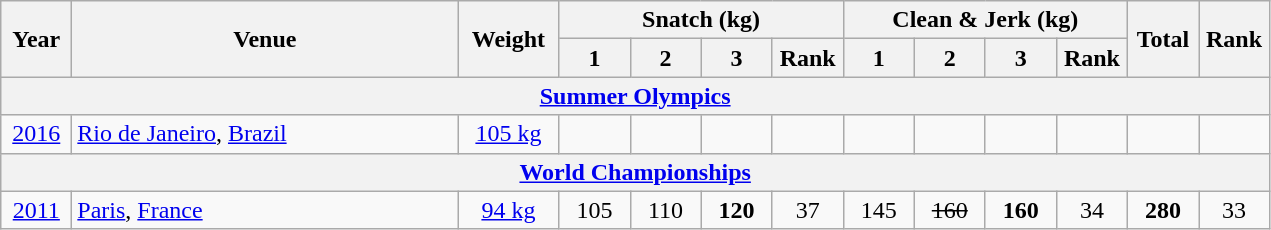<table class = "wikitable" style="text-align:center;">
<tr>
<th rowspan=2 width=40>Year</th>
<th rowspan=2 width=250>Venue</th>
<th rowspan=2 width=60>Weight</th>
<th colspan=4>Snatch (kg)</th>
<th colspan=4>Clean & Jerk (kg)</th>
<th rowspan=2 width=40>Total</th>
<th rowspan=2 width=40>Rank</th>
</tr>
<tr>
<th width=40>1</th>
<th width=40>2</th>
<th width=40>3</th>
<th width=40>Rank</th>
<th width=40>1</th>
<th width=40>2</th>
<th width=40>3</th>
<th width=40>Rank</th>
</tr>
<tr>
<th colspan=13><a href='#'>Summer Olympics</a></th>
</tr>
<tr>
<td><a href='#'>2016</a></td>
<td align=left> <a href='#'>Rio de Janeiro</a>, <a href='#'>Brazil</a></td>
<td><a href='#'>105 kg</a></td>
<td></td>
<td></td>
<td></td>
<td></td>
<td></td>
<td></td>
<td></td>
<td></td>
<td></td>
<td></td>
</tr>
<tr>
<th colspan=13><a href='#'>World Championships</a></th>
</tr>
<tr>
<td><a href='#'>2011</a></td>
<td align=left> <a href='#'>Paris</a>, <a href='#'>France</a></td>
<td><a href='#'>94 kg</a></td>
<td>105</td>
<td>110</td>
<td><strong>120</strong></td>
<td>37</td>
<td>145</td>
<td><s>160</s></td>
<td><strong>160</strong></td>
<td>34</td>
<td><strong>280</strong></td>
<td>33</td>
</tr>
</table>
